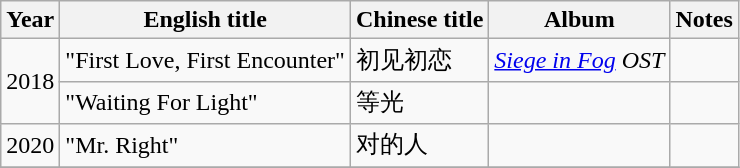<table class="wikitable">
<tr>
<th>Year</th>
<th>English title</th>
<th>Chinese title</th>
<th>Album</th>
<th>Notes</th>
</tr>
<tr>
<td rowspan=2>2018</td>
<td>"First Love, First Encounter"</td>
<td>初见初恋</td>
<td><em><a href='#'>Siege in Fog</a> OST</em></td>
<td></td>
</tr>
<tr>
<td>"Waiting For Light"</td>
<td>等光</td>
<td></td>
<td></td>
</tr>
<tr>
<td>2020</td>
<td>"Mr. Right"</td>
<td>对的人</td>
<td></td>
<td></td>
</tr>
<tr>
</tr>
</table>
